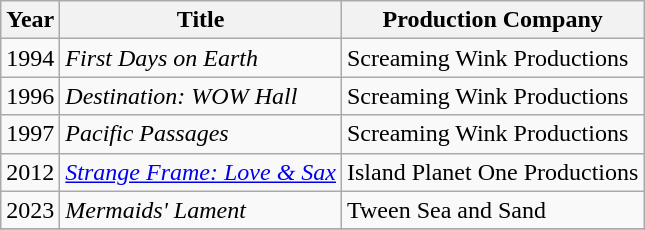<table class="wikitable">
<tr>
<th>Year</th>
<th>Title</th>
<th>Production Company</th>
</tr>
<tr>
<td>1994</td>
<td><em>First Days on Earth</em></td>
<td>Screaming Wink Productions</td>
</tr>
<tr>
<td>1996</td>
<td><em>Destination: WOW Hall</em></td>
<td>Screaming Wink Productions</td>
</tr>
<tr>
<td>1997</td>
<td><em>Pacific Passages</em></td>
<td>Screaming Wink Productions</td>
</tr>
<tr>
<td>2012</td>
<td><em><a href='#'>Strange Frame: Love & Sax</a></em></td>
<td>Island Planet One Productions</td>
</tr>
<tr>
<td>2023</td>
<td><em>Mermaids' Lament</em></td>
<td>Tween Sea and Sand</td>
</tr>
<tr>
</tr>
</table>
